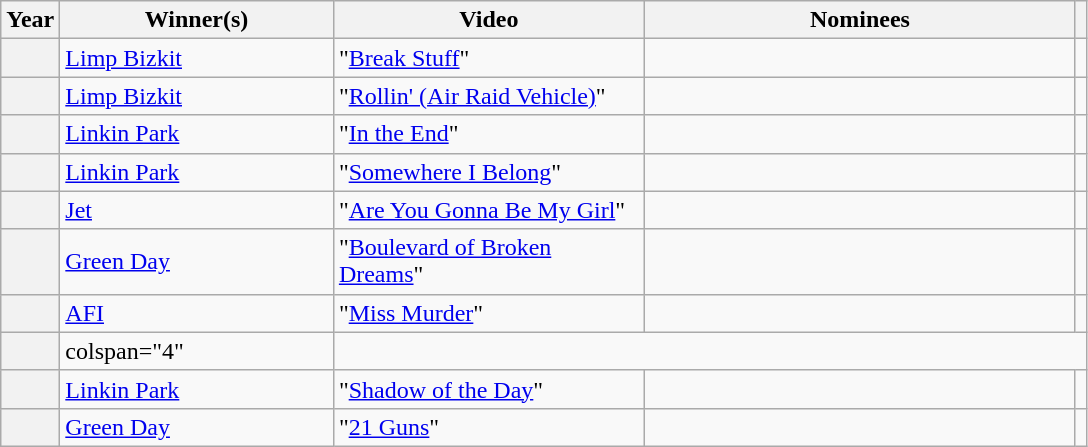<table class="wikitable sortable">
<tr>
<th scope="col">Year</th>
<th scope="col" style="width:175px;">Winner(s)</th>
<th scope="col" style="width:200px;">Video</th>
<th scope="col" style="width:280px;">Nominees</th>
<th scope="col" class="unsortable"></th>
</tr>
<tr>
<th scope="row"></th>
<td><a href='#'>Limp Bizkit</a></td>
<td>"<a href='#'>Break Stuff</a>"</td>
<td></td>
<td align="center"></td>
</tr>
<tr>
<th scope="row"></th>
<td><a href='#'>Limp Bizkit</a></td>
<td>"<a href='#'>Rollin' (Air Raid Vehicle)</a>"</td>
<td></td>
<td align="center"></td>
</tr>
<tr>
<th scope="row"></th>
<td><a href='#'>Linkin Park</a></td>
<td>"<a href='#'>In the End</a>"</td>
<td></td>
<td align="center"></td>
</tr>
<tr>
<th scope="row"></th>
<td><a href='#'>Linkin Park</a></td>
<td>"<a href='#'>Somewhere I Belong</a>"</td>
<td></td>
<td align="center"></td>
</tr>
<tr>
<th scope="row"></th>
<td><a href='#'>Jet</a></td>
<td>"<a href='#'>Are You Gonna Be My Girl</a>"</td>
<td></td>
<td align="center"></td>
</tr>
<tr>
<th scope="row"></th>
<td><a href='#'>Green Day</a></td>
<td>"<a href='#'>Boulevard of Broken Dreams</a>"</td>
<td></td>
<td align="center"></td>
</tr>
<tr>
<th scope="row"></th>
<td><a href='#'>AFI</a></td>
<td>"<a href='#'>Miss Murder</a>"</td>
<td></td>
<td align="center"></td>
</tr>
<tr>
<th scope="row"></th>
<td>colspan="4" </td>
</tr>
<tr>
<th scope="row"></th>
<td><a href='#'>Linkin Park</a></td>
<td>"<a href='#'>Shadow of the Day</a>"</td>
<td></td>
<td align="center"></td>
</tr>
<tr>
<th scope="row"></th>
<td><a href='#'>Green Day</a></td>
<td>"<a href='#'>21 Guns</a>"</td>
<td></td>
<td align="center"></td>
</tr>
</table>
